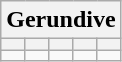<table class="wikitable">
<tr>
<th colspan="5">Gerundive</th>
</tr>
<tr>
<th></th>
<th></th>
<th></th>
<th></th>
<th></th>
</tr>
<tr>
<td></td>
<td></td>
<td></td>
<td></td>
<td></td>
</tr>
</table>
